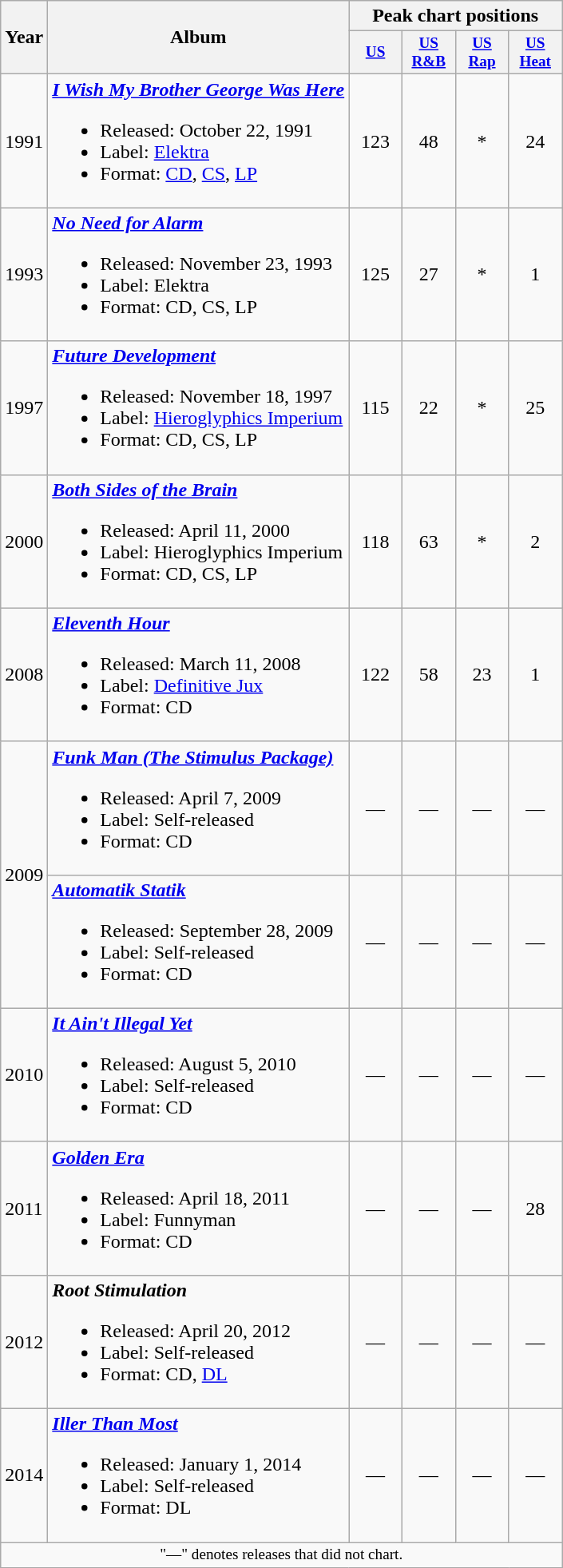<table class="wikitable">
<tr>
<th rowspan="2">Year</th>
<th rowspan="2">Album</th>
<th colspan="4">Peak chart positions</th>
</tr>
<tr>
<th style="width:3em;font-size:80%;"><a href='#'>US</a></th>
<th style="width:3em;font-size:80%;"><a href='#'>US R&B</a></th>
<th style="width:3em;font-size:80%;"><a href='#'>US Rap</a></th>
<th style="width:3em;font-size:80%;"><a href='#'>US Heat</a></th>
</tr>
<tr>
<td>1991</td>
<td><strong><em><a href='#'>I Wish My Brother George Was Here</a></em></strong><br><ul><li>Released: October 22, 1991</li><li>Label: <a href='#'>Elektra</a></li><li>Format: <a href='#'>CD</a>, <a href='#'>CS</a>, <a href='#'>LP</a></li></ul></td>
<td align="center">123</td>
<td align="center">48</td>
<td align="center">*</td>
<td align="center">24</td>
</tr>
<tr>
<td>1993</td>
<td><strong><em><a href='#'>No Need for Alarm</a></em></strong><br><ul><li>Released: November 23, 1993</li><li>Label: Elektra</li><li>Format: CD, CS, LP</li></ul></td>
<td align="center">125</td>
<td align="center">27</td>
<td align="center">*</td>
<td align="center">1</td>
</tr>
<tr>
<td>1997</td>
<td><strong><em><a href='#'>Future Development</a></em></strong><br><ul><li>Released: November 18, 1997</li><li>Label: <a href='#'>Hieroglyphics Imperium</a></li><li>Format: CD, CS, LP</li></ul></td>
<td align="center">115</td>
<td align="center">22</td>
<td align="center">*</td>
<td align="center">25</td>
</tr>
<tr>
<td>2000</td>
<td><strong><em><a href='#'>Both Sides of the Brain</a></em></strong><br><ul><li>Released: April 11, 2000</li><li>Label: Hieroglyphics Imperium</li><li>Format: CD, CS, LP</li></ul></td>
<td align="center">118</td>
<td align="center">63</td>
<td align="center">*</td>
<td align="center">2</td>
</tr>
<tr>
<td>2008</td>
<td><strong><em><a href='#'>Eleventh Hour</a></em></strong><br><ul><li>Released: March 11, 2008</li><li>Label: <a href='#'>Definitive Jux</a></li><li>Format: CD</li></ul></td>
<td align="center">122</td>
<td align="center">58</td>
<td align="center">23</td>
<td align="center">1</td>
</tr>
<tr>
<td rowspan="2">2009</td>
<td><strong><em><a href='#'>Funk Man (The Stimulus Package)</a></em></strong><br><ul><li>Released: April 7, 2009</li><li>Label: Self-released</li><li>Format: CD</li></ul></td>
<td align="center">—</td>
<td align="center">—</td>
<td align="center">—</td>
<td align="center">—</td>
</tr>
<tr>
<td><strong><em><a href='#'>Automatik Statik</a></em></strong><br><ul><li>Released: September 28, 2009</li><li>Label: Self-released</li><li>Format: CD</li></ul></td>
<td align="center">—</td>
<td align="center">—</td>
<td align="center">—</td>
<td align="center">—</td>
</tr>
<tr>
<td>2010</td>
<td><strong><em><a href='#'>It Ain't Illegal Yet</a></em></strong><br><ul><li>Released: August 5, 2010</li><li>Label: Self-released</li><li>Format: CD</li></ul></td>
<td align="center">—</td>
<td align="center">—</td>
<td align="center">—</td>
<td align="center">—</td>
</tr>
<tr>
<td>2011</td>
<td><strong><em><a href='#'>Golden Era</a></em></strong><br><ul><li>Released: April 18, 2011</li><li>Label: Funnyman</li><li>Format: CD</li></ul></td>
<td align="center">—</td>
<td align="center">—</td>
<td align="center">—</td>
<td align="center">28</td>
</tr>
<tr>
<td>2012</td>
<td><strong><em>Root Stimulation</em></strong><br><ul><li>Released: April 20, 2012</li><li>Label: Self-released</li><li>Format: CD, <a href='#'>DL</a></li></ul></td>
<td align="center">—</td>
<td align="center">—</td>
<td align="center">—</td>
<td align="center">—</td>
</tr>
<tr>
<td>2014</td>
<td><strong><em><a href='#'>Iller Than Most</a></em></strong><br><ul><li>Released: January 1, 2014</li><li>Label: Self-released</li><li>Format: DL</li></ul></td>
<td align="center">—</td>
<td align="center">—</td>
<td align="center">—</td>
<td align="center">—</td>
</tr>
<tr>
<td align="center" colspan="11" style="font-size:80%">"—" denotes releases that did not chart.</td>
</tr>
</table>
